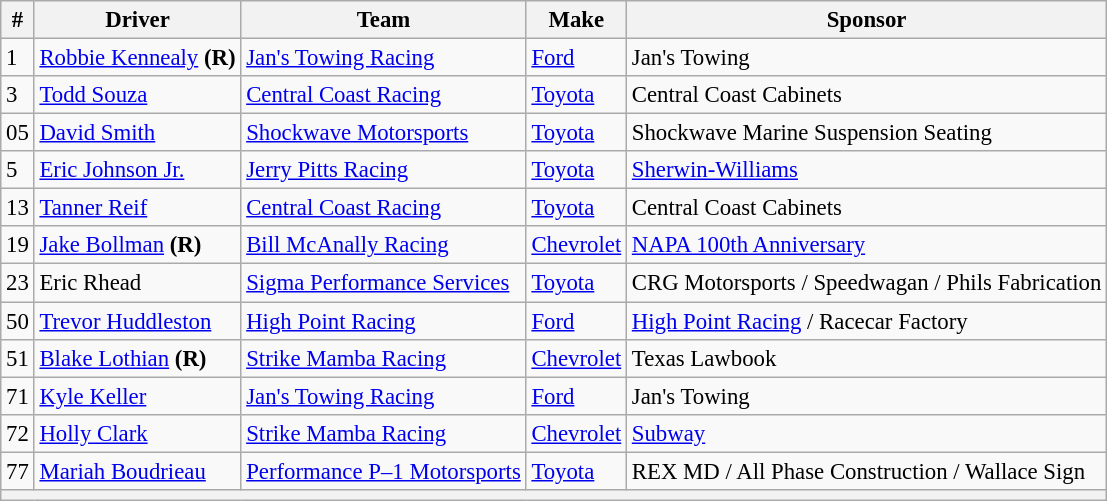<table class="wikitable" style="font-size: 95%;">
<tr>
<th>#</th>
<th>Driver</th>
<th>Team</th>
<th>Make</th>
<th>Sponsor</th>
</tr>
<tr>
<td>1</td>
<td><a href='#'>Robbie Kennealy</a> <strong>(R)</strong></td>
<td><a href='#'>Jan's Towing Racing</a></td>
<td><a href='#'>Ford</a></td>
<td>Jan's Towing</td>
</tr>
<tr>
<td>3</td>
<td><a href='#'>Todd Souza</a></td>
<td><a href='#'>Central Coast Racing</a></td>
<td><a href='#'>Toyota</a></td>
<td nowrap="">Central Coast Cabinets</td>
</tr>
<tr>
<td>05</td>
<td><a href='#'>David Smith</a></td>
<td><a href='#'>Shockwave Motorsports</a></td>
<td><a href='#'>Toyota</a></td>
<td>Shockwave Marine Suspension Seating</td>
</tr>
<tr>
<td>5</td>
<td><a href='#'>Eric Johnson Jr.</a></td>
<td><a href='#'>Jerry Pitts Racing</a></td>
<td><a href='#'>Toyota</a></td>
<td><a href='#'>Sherwin-Williams</a></td>
</tr>
<tr>
<td>13</td>
<td><a href='#'>Tanner Reif</a></td>
<td><a href='#'>Central Coast Racing</a></td>
<td><a href='#'>Toyota</a></td>
<td>Central Coast Cabinets</td>
</tr>
<tr>
<td>19</td>
<td><a href='#'>Jake Bollman</a> <strong>(R)</strong></td>
<td><a href='#'>Bill McAnally Racing</a></td>
<td><a href='#'>Chevrolet</a></td>
<td><a href='#'>NAPA 100th Anniversary</a></td>
</tr>
<tr>
<td>23</td>
<td>Eric Rhead</td>
<td><a href='#'>Sigma Performance Services</a></td>
<td><a href='#'>Toyota</a></td>
<td>CRG Motorsports / Speedwagan / Phils Fabrication</td>
</tr>
<tr>
<td>50</td>
<td><a href='#'>Trevor Huddleston</a></td>
<td nowrap=""><a href='#'>High Point Racing</a></td>
<td><a href='#'>Ford</a></td>
<td><a href='#'>High Point Racing</a> / Racecar Factory</td>
</tr>
<tr>
<td>51</td>
<td nowrap=""><a href='#'>Blake Lothian</a> <strong>(R)</strong></td>
<td><a href='#'>Strike Mamba Racing</a></td>
<td><a href='#'>Chevrolet</a></td>
<td>Texas Lawbook</td>
</tr>
<tr>
<td>71</td>
<td><a href='#'>Kyle Keller</a></td>
<td><a href='#'>Jan's Towing Racing</a></td>
<td><a href='#'>Ford</a></td>
<td>Jan's Towing</td>
</tr>
<tr>
<td>72</td>
<td><a href='#'>Holly Clark</a></td>
<td><a href='#'>Strike Mamba Racing</a></td>
<td><a href='#'>Chevrolet</a></td>
<td><a href='#'>Subway</a></td>
</tr>
<tr>
<td>77</td>
<td><a href='#'>Mariah Boudrieau</a></td>
<td><a href='#'>Performance P–1 Motorsports</a></td>
<td><a href='#'>Toyota</a></td>
<td>REX MD / All Phase Construction / Wallace Sign</td>
</tr>
<tr>
<th colspan="5"></th>
</tr>
</table>
